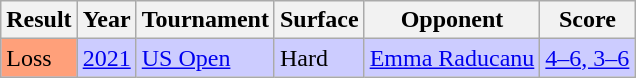<table class="sortable wikitable">
<tr>
<th>Result</th>
<th>Year</th>
<th>Tournament</th>
<th>Surface</th>
<th>Opponent</th>
<th class=unsortable>Score</th>
</tr>
<tr style="background:#ccf">
<td style="background:#ffa07a">Loss</td>
<td><a href='#'>2021</a></td>
<td><a href='#'>US Open</a></td>
<td>Hard</td>
<td> <a href='#'>Emma Raducanu</a></td>
<td><a href='#'>4–6, 3–6</a></td>
</tr>
</table>
